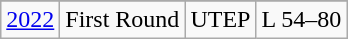<table class="wikitable">
<tr align="center">
</tr>
<tr style="text-align:center;">
<td><a href='#'>2022</a></td>
<td>First Round</td>
<td>UTEP</td>
<td>L 54–80</td>
</tr>
</table>
